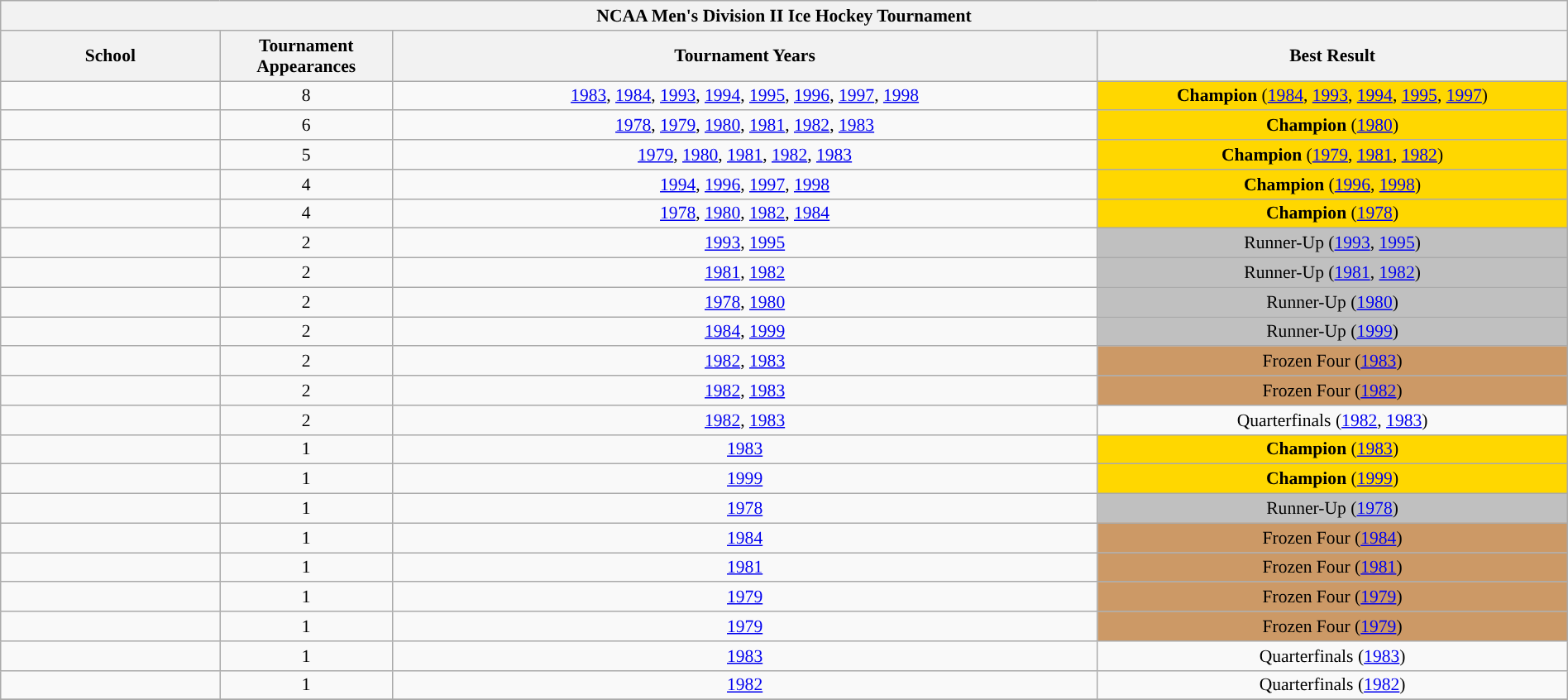<table class="wikitable sortable" style="font-size:90%; width: 100%; text-align: center;">
<tr>
<th colspan=9>NCAA Men's Division II Ice Hockey Tournament</th>
</tr>
<tr>
<th width=14%>School</th>
<th width=11%>Tournament Appearances</th>
<th width=45%>Tournament Years</th>
<th width=30%>Best Result</th>
</tr>
<tr>
<td align=center><strong><a href='#'></a></strong></td>
<td>8</td>
<td><a href='#'>1983</a>, <a href='#'>1984</a>, <a href='#'>1993</a>, <a href='#'>1994</a>, <a href='#'>1995</a>, <a href='#'>1996</a>, <a href='#'>1997</a>, <a href='#'>1998</a></td>
<td bgcolor=gold><strong>Champion</strong> (<a href='#'>1984</a>, <a href='#'>1993</a>, <a href='#'>1994</a>, <a href='#'>1995</a>, <a href='#'>1997</a>)</td>
</tr>
<tr>
<td align=center><strong></strong></td>
<td>6</td>
<td><a href='#'>1978</a>, <a href='#'>1979</a>, <a href='#'>1980</a>, <a href='#'>1981</a>, <a href='#'>1982</a>, <a href='#'>1983</a></td>
<td bgcolor=gold><strong>Champion</strong> (<a href='#'>1980</a>)</td>
</tr>
<tr>
<td align=center><strong><a href='#'></a></strong></td>
<td>5</td>
<td><a href='#'>1979</a>, <a href='#'>1980</a>, <a href='#'>1981</a>, <a href='#'>1982</a>, <a href='#'>1983</a></td>
<td bgcolor=gold><strong>Champion</strong> (<a href='#'>1979</a>, <a href='#'>1981</a>, <a href='#'>1982</a>)</td>
</tr>
<tr>
<td align=center><strong><a href='#'></a></strong></td>
<td>4</td>
<td><a href='#'>1994</a>, <a href='#'>1996</a>, <a href='#'>1997</a>, <a href='#'>1998</a></td>
<td bgcolor=gold><strong>Champion</strong> (<a href='#'>1996</a>, <a href='#'>1998</a>)</td>
</tr>
<tr>
<td align=center><strong></strong></td>
<td>4</td>
<td><a href='#'>1978</a>, <a href='#'>1980</a>, <a href='#'>1982</a>, <a href='#'>1984</a></td>
<td bgcolor=gold><strong>Champion</strong> (<a href='#'>1978</a>)</td>
</tr>
<tr>
<td align=center><strong><a href='#'></a></strong></td>
<td>2</td>
<td><a href='#'>1993</a>, <a href='#'>1995</a></td>
<td bgcolor=silver>Runner-Up (<a href='#'>1993</a>, <a href='#'>1995</a>)</td>
</tr>
<tr>
<td align=center><strong><a href='#'></a></strong></td>
<td>2</td>
<td><a href='#'>1981</a>, <a href='#'>1982</a></td>
<td bgcolor=silver>Runner-Up (<a href='#'>1981</a>, <a href='#'>1982</a>)</td>
</tr>
<tr>
<td align=center><strong><a href='#'></a></strong></td>
<td>2</td>
<td><a href='#'>1978</a>, <a href='#'>1980</a></td>
<td bgcolor=silver>Runner-Up (<a href='#'>1980</a>)</td>
</tr>
<tr>
<td align=center><strong></strong></td>
<td>2</td>
<td><a href='#'>1984</a>, <a href='#'>1999</a></td>
<td bgcolor=silver>Runner-Up (<a href='#'>1999</a>)</td>
</tr>
<tr>
<td align=center><strong><a href='#'></a></strong></td>
<td>2</td>
<td><a href='#'>1982</a>, <a href='#'>1983</a></td>
<td bgcolor=cc9966>Frozen Four (<a href='#'>1983</a>)</td>
</tr>
<tr>
<td align=center><strong></strong></td>
<td>2</td>
<td><a href='#'>1982</a>, <a href='#'>1983</a></td>
<td bgcolor=cc9966>Frozen Four (<a href='#'>1982</a>)</td>
</tr>
<tr>
<td align=center><strong></strong></td>
<td>2</td>
<td><a href='#'>1982</a>, <a href='#'>1983</a></td>
<td>Quarterfinals (<a href='#'>1982</a>, <a href='#'>1983</a>)</td>
</tr>
<tr>
<td align=center><strong><a href='#'></a></strong></td>
<td>1</td>
<td><a href='#'>1983</a></td>
<td bgcolor=gold><strong>Champion</strong> (<a href='#'>1983</a>)</td>
</tr>
<tr>
<td align=center><strong></strong></td>
<td>1</td>
<td><a href='#'>1999</a></td>
<td bgcolor=gold><strong>Champion</strong> (<a href='#'>1999</a>)</td>
</tr>
<tr>
<td align=center><strong><a href='#'></a></strong></td>
<td>1</td>
<td><a href='#'>1978</a></td>
<td bgcolor=silver>Runner-Up (<a href='#'>1978</a>)</td>
</tr>
<tr>
<td align=center><strong></strong></td>
<td>1</td>
<td><a href='#'>1984</a></td>
<td bgcolor=cc9966>Frozen Four (<a href='#'>1984</a>)</td>
</tr>
<tr>
<td align=center><strong></strong></td>
<td>1</td>
<td><a href='#'>1981</a></td>
<td bgcolor=cc9966>Frozen Four (<a href='#'>1981</a>)</td>
</tr>
<tr>
<td align=center><strong><a href='#'></a></strong></td>
<td>1</td>
<td><a href='#'>1979</a></td>
<td bgcolor=cc9966>Frozen Four (<a href='#'>1979</a>)</td>
</tr>
<tr>
<td align=center><strong><a href='#'></a></strong></td>
<td>1</td>
<td><a href='#'>1979</a></td>
<td bgcolor=cc9966>Frozen Four (<a href='#'>1979</a>)</td>
</tr>
<tr>
<td align=center><strong><a href='#'></a></strong></td>
<td>1</td>
<td><a href='#'>1983</a></td>
<td>Quarterfinals (<a href='#'>1983</a>)</td>
</tr>
<tr>
<td align=center><strong></strong></td>
<td>1</td>
<td><a href='#'>1982</a></td>
<td>Quarterfinals (<a href='#'>1982</a>)</td>
</tr>
<tr>
</tr>
</table>
